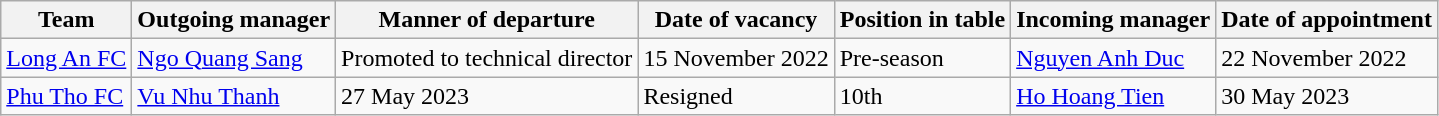<table class="wikitable sortable">
<tr>
<th>Team</th>
<th>Outgoing manager</th>
<th>Manner of departure</th>
<th>Date of vacancy</th>
<th>Position in table</th>
<th>Incoming manager</th>
<th>Date of appointment</th>
</tr>
<tr>
<td><a href='#'>Long An FC</a></td>
<td> <a href='#'>Ngo Quang Sang</a></td>
<td>Promoted to technical director</td>
<td>15 November 2022</td>
<td>Pre-season</td>
<td> <a href='#'>Nguyen Anh Duc</a></td>
<td>22 November 2022</td>
</tr>
<tr>
<td><a href='#'>Phu Tho FC</a></td>
<td> <a href='#'>Vu Nhu Thanh</a></td>
<td>27 May 2023</td>
<td>Resigned</td>
<td>10th</td>
<td> <a href='#'>Ho Hoang Tien</a></td>
<td>30 May 2023</td>
</tr>
</table>
